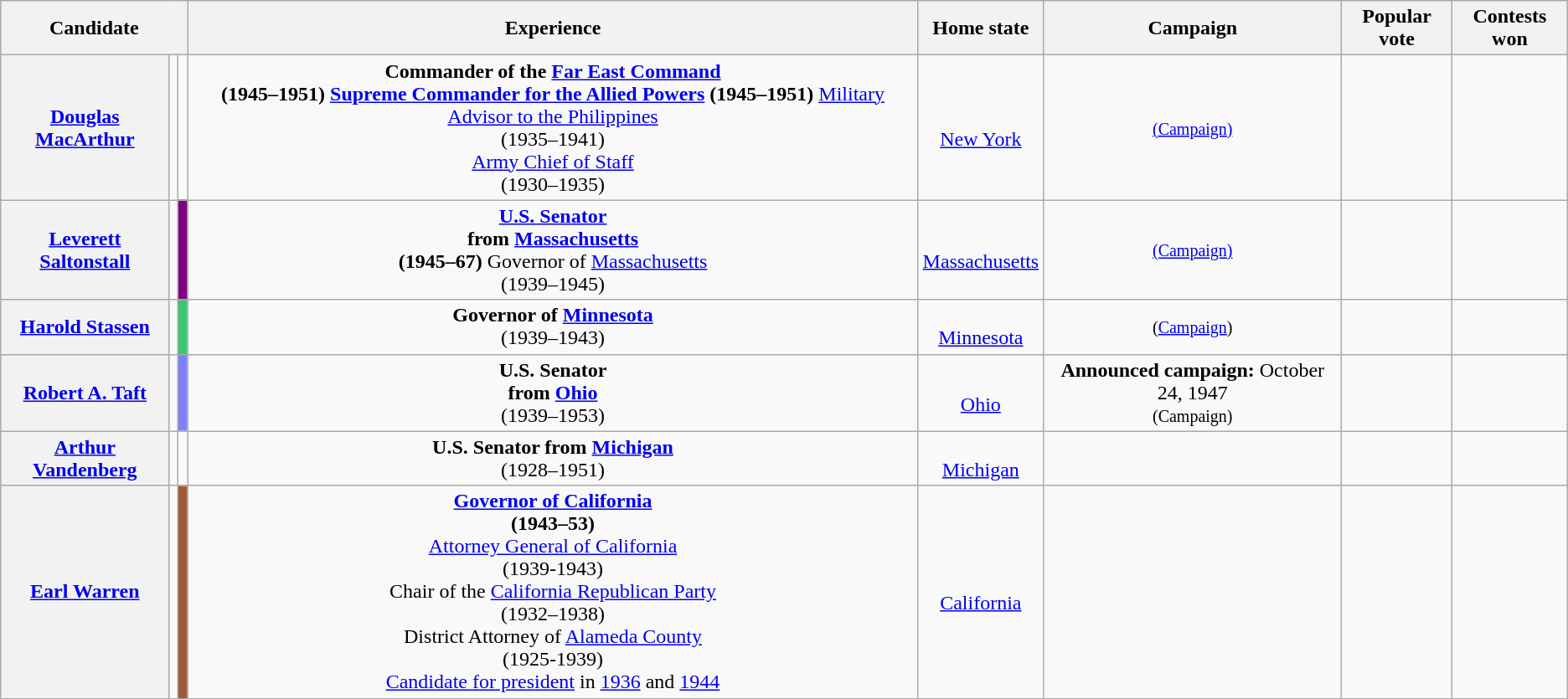<table class="wikitable sortable" style="text-align:center;">
<tr>
<th colspan="3">Candidate</th>
<th class="unsortable"><strong>Experience</strong></th>
<th>Home state</th>
<th data-sort-type="date">Campaign</th>
<th>Popular vote</th>
<th>Contests won</th>
</tr>
<tr>
<th><a href='#'>Douglas MacArthur</a></th>
<td></td>
<td></td>
<td><strong>Commander of the <a href='#'>Far East Command</a></strong><br><strong>(1945–1951)</strong>
<strong><a href='#'>Supreme Commander for the Allied Powers</a></strong>
<strong>(1945–1951)</strong>
<a href='#'>Military Advisor to the Philippines</a><strong><br></strong>(1935–1941)<br><a href='#'>Army Chief of Staff</a><br>(1930–1935)</td>
<td><br><a href='#'>New York</a></td>
<td><small><a href='#'>(Campaign)</a></small></td>
<td></td>
<td></td>
</tr>
<tr>
<th><a href='#'>Leverett Saltonstall</a></th>
<td></td>
<td style="background:#800080;"></td>
<td><strong><a href='#'>U.S. Senator</a><br>from <a href='#'>Massachusetts</a></strong><br><strong>(1945–67)</strong>
Governor of <a href='#'>Massachusetts</a><br>(1939–1945)</td>
<td><br><a href='#'>Massachusetts</a></td>
<td><small><a href='#'>(Campaign)</a></small></td>
<td></td>
<td></td>
</tr>
<tr>
<th><a href='#'>Harold Stassen</a></th>
<td></td>
<td style="background:#37C871;"></td>
<td><strong>Governor of <a href='#'>Minnesota</a></strong><br>(1939–1943)</td>
<td><br><a href='#'>Minnesota</a></td>
<td><small>(<a href='#'>Campaign</a>)</small></td>
<td></td>
<td></td>
</tr>
<tr>
<th><a href='#'>Robert A. Taft</a></th>
<td></td>
<td style="background:#8080FF;"></td>
<td><strong>U.S. Senator<br>from <a href='#'>Ohio</a></strong><br>(1939–1953)</td>
<td><br><a href='#'>Ohio</a></td>
<td><strong>Announced campaign:</strong> October 24, 1947<br><small>(Campaign)</small></td>
<td></td>
<td></td>
</tr>
<tr>
<th><a href='#'>Arthur Vandenberg</a></th>
<td></td>
<td></td>
<td><strong>U.S. Senator from <a href='#'>Michigan</a></strong><br>(1928–1951)</td>
<td><br><a href='#'>Michigan</a></td>
<td></td>
<td></td>
<td></td>
</tr>
<tr>
<th><a href='#'>Earl Warren</a></th>
<td></td>
<td style="background:#A05A37;"></td>
<td><strong><a href='#'>Governor of California</a></strong><br><strong>(1943–53)</strong><br><a href='#'>Attorney General of California</a><br>(1939-1943)<br>Chair of the <a href='#'>California Republican Party</a><br>(1932–1938)<br>District Attorney of <a href='#'>Alameda County</a><br>(1925-1939)<br><a href='#'>Candidate for president</a> in <a href='#'>1936</a> and <a href='#'>1944</a></td>
<td><br><a href='#'>California</a></td>
<td></td>
<td></td>
<td></td>
</tr>
</table>
